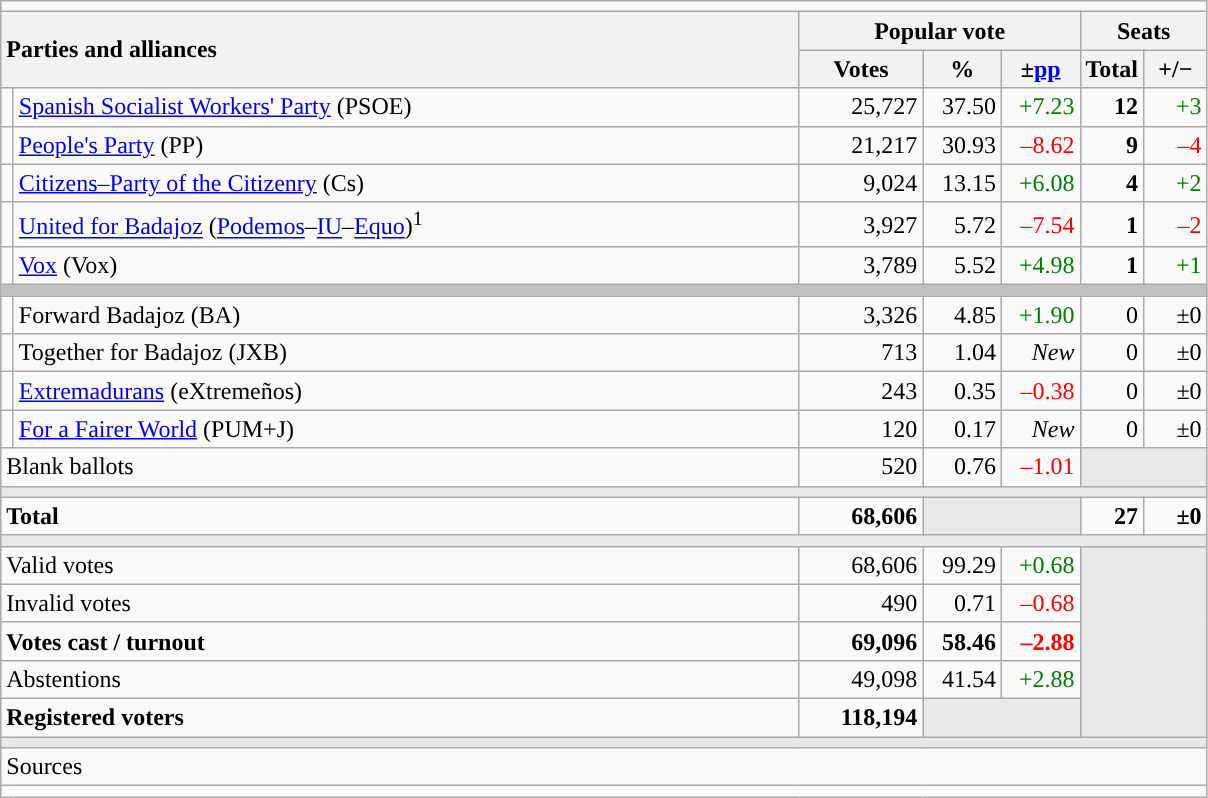<table class="wikitable" style="text-align:right;">
<tr>
<td colspan="7"></td>
</tr>
<tr>
<th style="text-align:left;" rowspan="2" colspan="2" width="525">Parties and alliances</th>
<th colspan="3">Popular vote</th>
<th colspan="2">Seats</th>
</tr>
<tr>
<th width="75">Votes</th>
<th width="45">%</th>
<th width="45">±<a href='#'>pp</a></th>
<th width="35">Total</th>
<th width="35">+/−</th>
</tr>
<tr>
<td width="1" style="color:inherit;background:"></td>
<td align="left"><a href='#'>Spanish Socialist Workers' Party</a> (PSOE)</td>
<td>25,727</td>
<td>37.50</td>
<td style="color:green;">+7.23</td>
<td><strong>12</strong></td>
<td style="color:green;">+3</td>
</tr>
<tr>
<td style="color:inherit;background:"></td>
<td align="left"><a href='#'>People's Party</a> (PP)</td>
<td>21,217</td>
<td>30.93</td>
<td style="color:red;">–8.62</td>
<td><strong>9</strong></td>
<td style="color:red;">–4</td>
</tr>
<tr>
<td style="color:inherit;background:"></td>
<td align="left"><a href='#'>Citizens–Party of the Citizenry</a> (Cs)</td>
<td>9,024</td>
<td>13.15</td>
<td style="color:green;">+6.08</td>
<td><strong>4</strong></td>
<td style="color:green;">+2</td>
</tr>
<tr>
<td style="color:inherit;background:"></td>
<td align="left"><a href='#'>United for Badajoz</a> (<a href='#'>Podemos</a>–<a href='#'>IU</a>–<a href='#'>Equo</a>)<sup>1</sup></td>
<td>3,927</td>
<td>5.72</td>
<td style="color:red;">–7.54</td>
<td><strong>1</strong></td>
<td style="color:red;">–2</td>
</tr>
<tr>
<td style="color:inherit;background:"></td>
<td align="left"><a href='#'>Vox</a> (Vox)</td>
<td>3,789</td>
<td>5.52</td>
<td style="color:green;">+4.98</td>
<td><strong>1</strong></td>
<td style="color:green;">+1</td>
</tr>
<tr>
<td colspan="7" bgcolor="#C0C0C0"></td>
</tr>
<tr>
<td style="color:inherit;background:"></td>
<td align="left">Forward Badajoz (BA)</td>
<td>3,326</td>
<td>4.85</td>
<td style="color:green;">+1.90</td>
<td>0</td>
<td>±0</td>
</tr>
<tr>
<td style="color:inherit;background:"></td>
<td align="left">Together for Badajoz (JXB)</td>
<td>713</td>
<td>1.04</td>
<td><em>New</em></td>
<td>0</td>
<td>±0</td>
</tr>
<tr>
<td style="color:inherit;background:"></td>
<td align="left"><a href='#'>Extremadurans</a> (eXtremeños)</td>
<td>243</td>
<td>0.35</td>
<td style="color:red;">–0.38</td>
<td>0</td>
<td>±0</td>
</tr>
<tr>
<td style="color:inherit;background:"></td>
<td align="left"><a href='#'>For a Fairer World</a> (PUM+J)</td>
<td>120</td>
<td>0.17</td>
<td><em>New</em></td>
<td>0</td>
<td>±0</td>
</tr>
<tr>
<td align="left" colspan="2">Blank ballots</td>
<td>520</td>
<td>0.76</td>
<td style="color:red;">–1.01</td>
<td bgcolor="#E9E9E9" colspan="2"></td>
</tr>
<tr>
<td colspan="7" bgcolor="#E9E9E9"></td>
</tr>
<tr style="font-weight:bold;">
<td align="left" colspan="2">Total</td>
<td>68,606</td>
<td bgcolor="#E9E9E9" colspan="2"></td>
<td>27</td>
<td>±0</td>
</tr>
<tr>
<td colspan="7" bgcolor="#E9E9E9"></td>
</tr>
<tr>
<td align="left" colspan="2">Valid votes</td>
<td>68,606</td>
<td>99.29</td>
<td style="color:green;">+0.68</td>
<td bgcolor="#E9E9E9" colspan="2" rowspan="5"></td>
</tr>
<tr>
<td align="left" colspan="2">Invalid votes</td>
<td>490</td>
<td>0.71</td>
<td style="color:red;">–0.68</td>
</tr>
<tr style="font-weight:bold;">
<td align="left" colspan="2">Votes cast / turnout</td>
<td>69,096</td>
<td>58.46</td>
<td style="color:red;">–2.88</td>
</tr>
<tr>
<td align="left" colspan="2">Abstentions</td>
<td>49,098</td>
<td>41.54</td>
<td style="color:green;">+2.88</td>
</tr>
<tr style="font-weight:bold;">
<td align="left" colspan="2">Registered voters</td>
<td>118,194</td>
<td bgcolor="#E9E9E9" colspan="2"></td>
</tr>
<tr>
<td colspan="7" bgcolor="#E9E9E9"></td>
</tr>
<tr>
<td align="left" colspan="7">Sources</td>
</tr>
<tr>
<td colspan="7" style="text-align:left; max-width:790px;"></td>
</tr>
</table>
